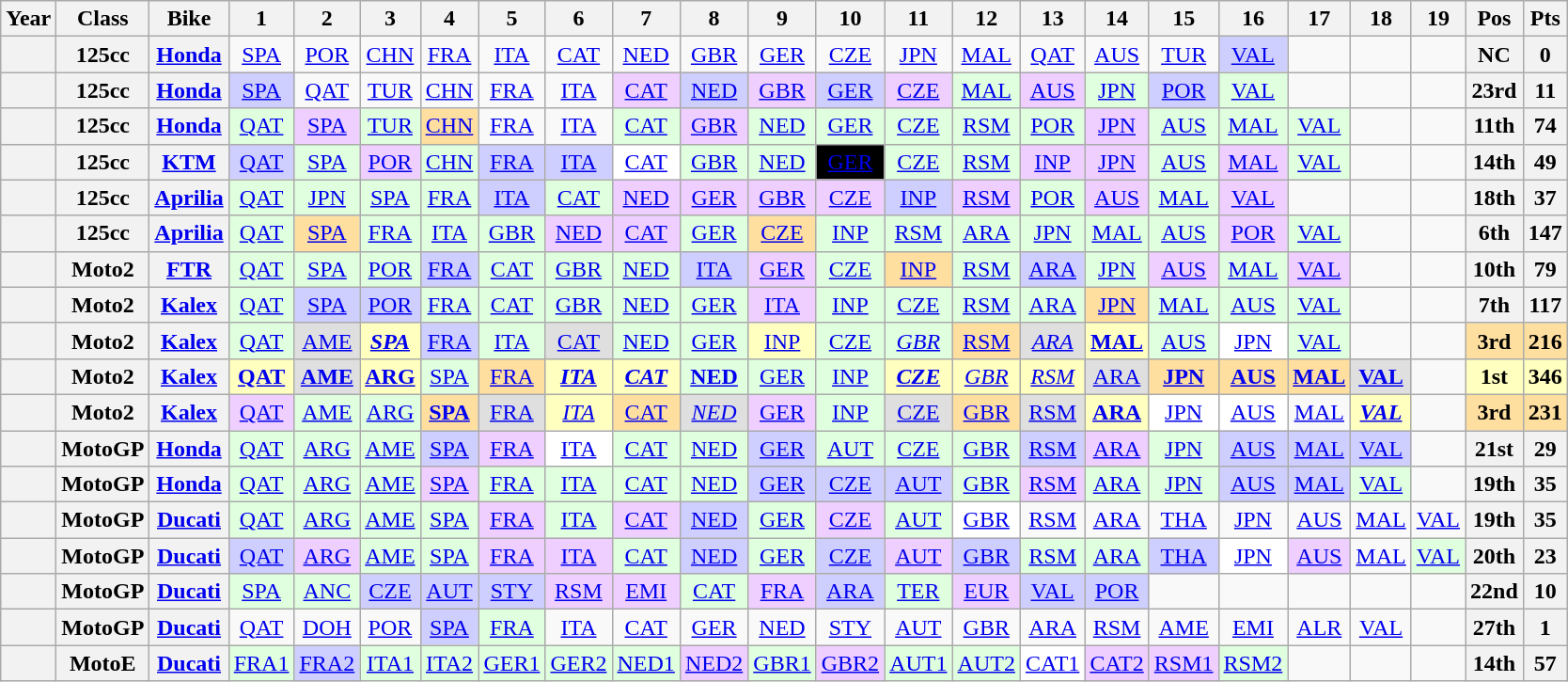<table class="wikitable" style="text-align:center;">
<tr>
<th>Year</th>
<th>Class</th>
<th>Bike</th>
<th>1</th>
<th>2</th>
<th>3</th>
<th>4</th>
<th>5</th>
<th>6</th>
<th>7</th>
<th>8</th>
<th>9</th>
<th>10</th>
<th>11</th>
<th>12</th>
<th>13</th>
<th>14</th>
<th>15</th>
<th>16</th>
<th>17</th>
<th>18</th>
<th>19</th>
<th>Pos</th>
<th>Pts</th>
</tr>
<tr>
<th></th>
<th>125cc</th>
<th><a href='#'>Honda</a></th>
<td><a href='#'>SPA</a></td>
<td><a href='#'>POR</a></td>
<td><a href='#'>CHN</a></td>
<td><a href='#'>FRA</a></td>
<td><a href='#'>ITA</a></td>
<td><a href='#'>CAT</a></td>
<td><a href='#'>NED</a></td>
<td><a href='#'>GBR</a></td>
<td><a href='#'>GER</a></td>
<td><a href='#'>CZE</a></td>
<td><a href='#'>JPN</a></td>
<td><a href='#'>MAL</a></td>
<td><a href='#'>QAT</a></td>
<td><a href='#'>AUS</a></td>
<td><a href='#'>TUR</a></td>
<td style="background:#CFCFFF;"><a href='#'>VAL</a><br></td>
<td></td>
<td></td>
<td></td>
<th>NC</th>
<th>0</th>
</tr>
<tr>
<th></th>
<th>125cc</th>
<th><a href='#'>Honda</a></th>
<td style="background:#cfcfff;"><a href='#'>SPA</a><br></td>
<td><a href='#'>QAT</a></td>
<td><a href='#'>TUR</a></td>
<td><a href='#'>CHN</a></td>
<td><a href='#'>FRA</a></td>
<td><a href='#'>ITA</a></td>
<td style="background:#efcfff;"><a href='#'>CAT</a><br></td>
<td style="background:#cfcfff;"><a href='#'>NED</a><br></td>
<td style="background:#efcfff;"><a href='#'>GBR</a><br></td>
<td style="background:#cfcfff;"><a href='#'>GER</a><br></td>
<td style="background:#efcfff;"><a href='#'>CZE</a><br></td>
<td style="background:#dfffdf;"><a href='#'>MAL</a><br></td>
<td style="background:#efcfff;"><a href='#'>AUS</a><br></td>
<td style="background:#dfffdf;"><a href='#'>JPN</a><br></td>
<td style="background:#cfcfff;"><a href='#'>POR</a><br></td>
<td style="background:#dfffdf;"><a href='#'>VAL</a><br></td>
<td></td>
<td></td>
<td></td>
<th>23rd</th>
<th>11</th>
</tr>
<tr>
<th></th>
<th>125cc</th>
<th><a href='#'>Honda</a></th>
<td style="background:#dfffdf;"><a href='#'>QAT</a><br></td>
<td style="background:#efcfff;"><a href='#'>SPA</a><br></td>
<td style="background:#dfffdf;"><a href='#'>TUR</a><br></td>
<td style="background:#FFDF9F;"><a href='#'>CHN</a><br></td>
<td><a href='#'>FRA</a></td>
<td><a href='#'>ITA</a></td>
<td style="background:#dfffdf;"><a href='#'>CAT</a><br></td>
<td style="background:#efcfff;"><a href='#'>GBR</a><br></td>
<td style="background:#dfffdf;"><a href='#'>NED</a><br></td>
<td style="background:#dfffdf;"><a href='#'>GER</a><br></td>
<td style="background:#dfffdf;"><a href='#'>CZE</a><br></td>
<td style="background:#dfffdf;"><a href='#'>RSM</a><br></td>
<td style="background:#dfffdf;"><a href='#'>POR</a><br></td>
<td style="background:#efcfff;"><a href='#'>JPN</a><br></td>
<td style="background:#dfffdf;"><a href='#'>AUS</a><br></td>
<td style="background:#dfffdf;"><a href='#'>MAL</a><br></td>
<td style="background:#dfffdf;"><a href='#'>VAL</a><br></td>
<td></td>
<td></td>
<th>11th</th>
<th>74</th>
</tr>
<tr>
<th></th>
<th>125cc</th>
<th><a href='#'>KTM</a></th>
<td style="background:#cfcfff;"><a href='#'>QAT</a><br></td>
<td style="background:#dfffdf;"><a href='#'>SPA</a><br></td>
<td style="background:#efcfff;"><a href='#'>POR</a><br></td>
<td style="background:#dfffdf;"><a href='#'>CHN</a><br></td>
<td style="background:#cfcfff;"><a href='#'>FRA</a><br></td>
<td style="background:#cfcfff;"><a href='#'>ITA</a><br></td>
<td style="background:#ffffff;"><a href='#'>CAT</a><br></td>
<td style="background:#dfffdf;"><a href='#'>GBR</a><br></td>
<td style="background:#dfffdf;"><a href='#'>NED</a><br></td>
<td style="background:#000000; color:#FFFFFF;"><a href='#'><span>GER</span></a><br></td>
<td style="background:#dfffdf;"><a href='#'>CZE</a><br></td>
<td style="background:#dfffdf;"><a href='#'>RSM</a><br></td>
<td style="background:#efcfff;"><a href='#'>INP</a><br></td>
<td style="background:#efcfff;"><a href='#'>JPN</a><br></td>
<td style="background:#dfffdf;"><a href='#'>AUS</a><br></td>
<td style="background:#efcfff;"><a href='#'>MAL</a><br></td>
<td style="background:#dfffdf;"><a href='#'>VAL</a><br></td>
<td></td>
<td></td>
<th>14th</th>
<th>49</th>
</tr>
<tr>
<th></th>
<th>125cc</th>
<th><a href='#'>Aprilia</a></th>
<td style="background:#dfffdf;"><a href='#'>QAT</a><br></td>
<td style="background:#dfffdf;"><a href='#'>JPN</a><br></td>
<td style="background:#dfffdf;"><a href='#'>SPA</a><br></td>
<td style="background:#dfffdf;"><a href='#'>FRA</a><br></td>
<td style="background:#cfcfff;"><a href='#'>ITA</a><br></td>
<td style="background:#dfffdf;"><a href='#'>CAT</a><br></td>
<td style="background:#efcfff;"><a href='#'>NED</a><br></td>
<td style="background:#efcfff;"><a href='#'>GER</a><br></td>
<td style="background:#efcfff;"><a href='#'>GBR</a><br></td>
<td style="background:#efcfff;"><a href='#'>CZE</a><br></td>
<td style="background:#cfcfff;"><a href='#'>INP</a><br></td>
<td style="background:#efcfff;"><a href='#'>RSM</a><br></td>
<td style="background:#dfffdf;"><a href='#'>POR</a><br></td>
<td style="background:#efcfff;"><a href='#'>AUS</a><br></td>
<td style="background:#dfffdf;"><a href='#'>MAL</a><br></td>
<td style="background:#efcfff;"><a href='#'>VAL</a><br></td>
<td></td>
<td></td>
<td></td>
<th>18th</th>
<th>37</th>
</tr>
<tr>
<th></th>
<th>125cc</th>
<th><a href='#'>Aprilia</a></th>
<td style="background:#DFFFDF;"><a href='#'>QAT</a><br></td>
<td style="background:#FFDF9F;"><a href='#'>SPA</a><br></td>
<td style="background:#DFFFDF;"><a href='#'>FRA</a><br></td>
<td style="background:#DFFFDF;"><a href='#'>ITA</a><br></td>
<td style="background:#DFFFDF;"><a href='#'>GBR</a><br></td>
<td style="background:#EFCFFF;"><a href='#'>NED</a><br></td>
<td style="background:#EFCFFF;"><a href='#'>CAT</a><br></td>
<td style="background:#DFFFDF;"><a href='#'>GER</a><br></td>
<td style="background:#FFDF9F;"><a href='#'>CZE</a><br></td>
<td style="background:#DFFFDF;"><a href='#'>INP</a><br></td>
<td style="background:#DFFFDF;"><a href='#'>RSM</a><br></td>
<td style="background:#DFFFDF;"><a href='#'>ARA</a><br></td>
<td style="background:#DFFFDF;"><a href='#'>JPN</a><br></td>
<td style="background:#DFFFDF;"><a href='#'>MAL</a><br></td>
<td style="background:#DFFFDF;"><a href='#'>AUS</a><br></td>
<td style="background:#EFCFFF;"><a href='#'>POR</a><br></td>
<td style="background:#DFFFDF;"><a href='#'>VAL</a><br></td>
<td></td>
<td></td>
<th>6th</th>
<th>147</th>
</tr>
<tr>
<th></th>
<th>Moto2</th>
<th><a href='#'>FTR</a></th>
<td style="background:#DFFFDF;"><a href='#'>QAT</a><br></td>
<td style="background:#DFFFDF;"><a href='#'>SPA</a><br></td>
<td style="background:#DFFFDF;"><a href='#'>POR</a><br></td>
<td style="background:#CFCFFF;"><a href='#'>FRA</a><br></td>
<td style="background:#DFFFDF;"><a href='#'>CAT</a><br></td>
<td style="background:#DFFFDF;"><a href='#'>GBR</a><br></td>
<td style="background:#DFFFDF;"><a href='#'>NED</a><br></td>
<td style="background:#CFCFFF;"><a href='#'>ITA</a><br></td>
<td style="background:#EFCFFF;"><a href='#'>GER</a><br></td>
<td style="background:#DFFFDF;"><a href='#'>CZE</a><br></td>
<td style="background:#FFDF9F;"><a href='#'>INP</a><br></td>
<td style="background:#DFFFDF;"><a href='#'>RSM</a><br></td>
<td style="background:#CFCFFF;"><a href='#'>ARA</a><br></td>
<td style="background:#DFFFDF;"><a href='#'>JPN</a><br></td>
<td style="background:#EFCFFF;"><a href='#'>AUS</a><br></td>
<td style="background:#DFFFDF;"><a href='#'>MAL</a><br></td>
<td style="background:#EFCFFF;"><a href='#'>VAL</a><br></td>
<td></td>
<td></td>
<th>10th</th>
<th>79</th>
</tr>
<tr>
<th></th>
<th>Moto2</th>
<th><a href='#'>Kalex</a></th>
<td style="background:#DFFFDF;"><a href='#'>QAT</a><br></td>
<td style="background:#CFCFFF;"><a href='#'>SPA</a><br></td>
<td style="background:#CFCFFF;"><a href='#'>POR</a><br></td>
<td style="background:#DFFFDF;"><a href='#'>FRA</a><br></td>
<td style="background:#DFFFDF;"><a href='#'>CAT</a><br></td>
<td style="background:#DFFFDF;"><a href='#'>GBR</a><br></td>
<td style="background:#DFFFDF;"><a href='#'>NED</a><br></td>
<td style="background:#DFFFDF;"><a href='#'>GER</a><br></td>
<td style="background:#EFCFFF;"><a href='#'>ITA</a><br></td>
<td style="background:#DFFFDF;"><a href='#'>INP</a><br></td>
<td style="background:#DFFFDF;"><a href='#'>CZE</a><br></td>
<td style="background:#DFFFDF;"><a href='#'>RSM</a><br></td>
<td style="background:#DFFFDF;"><a href='#'>ARA</a><br></td>
<td style="background:#FFDF9F;"><a href='#'>JPN</a><br></td>
<td style="background:#DFFFDF;"><a href='#'>MAL</a><br></td>
<td style="background:#DFFFDF;"><a href='#'>AUS</a><br></td>
<td style="background:#DFFFDF;"><a href='#'>VAL</a><br></td>
<td></td>
<td></td>
<th>7th</th>
<th>117</th>
</tr>
<tr>
<th></th>
<th>Moto2</th>
<th><a href='#'>Kalex</a></th>
<td style="background:#DFFFDF;"><a href='#'>QAT</a><br></td>
<td style="background:#DFDFDF;"><a href='#'>AME</a><br></td>
<td style="background:#FFFFBF;"><strong><em><a href='#'>SPA</a></em></strong><br></td>
<td style="background:#CFCFFF;"><a href='#'>FRA</a><br></td>
<td style="background:#DFFFDF;"><a href='#'>ITA</a><br></td>
<td style="background:#DFDFDF;"><a href='#'>CAT</a><br></td>
<td style="background:#DFFFDF;"><a href='#'>NED</a><br></td>
<td style="background:#DFFFDF;"><a href='#'>GER</a><br></td>
<td style="background:#FFFFBF;"><a href='#'>INP</a><br></td>
<td style="background:#DFFFDF;"><a href='#'>CZE</a><br></td>
<td style="background:#DFFFDF;"><em><a href='#'>GBR</a></em><br></td>
<td style="background:#FFDF9F;"><a href='#'>RSM</a><br></td>
<td style="background:#DFDFDF;"><em><a href='#'>ARA</a></em><br></td>
<td style="background:#FFFFBF;"><strong><a href='#'>MAL</a></strong><br></td>
<td style="background:#DFFFDF;"><a href='#'>AUS</a><br></td>
<td style="background:#FFFFFF;"><a href='#'>JPN</a><br></td>
<td style="background:#DFFFDF;"><a href='#'>VAL</a><br></td>
<td></td>
<td></td>
<th style="background:#FFDF9F;">3rd</th>
<th style="background:#FFDF9F;">216</th>
</tr>
<tr>
<th></th>
<th>Moto2</th>
<th><a href='#'>Kalex</a></th>
<td style="background:#FFFFBF;"><strong><a href='#'>QAT</a></strong><br></td>
<td style="background:#DFDFDF;"><strong><a href='#'>AME</a></strong><br></td>
<td style="background:#FFFFBF;"><strong><a href='#'>ARG</a></strong><br></td>
<td style="background:#DFFFDF;"><a href='#'>SPA</a><br></td>
<td style="background:#FFDF9F;"><a href='#'>FRA</a><br></td>
<td style="background:#FFFFBF;"><strong><em><a href='#'>ITA</a></em></strong><br></td>
<td style="background:#FFFFBF;"><strong><em><a href='#'>CAT</a></em></strong><br></td>
<td style="background:#DFFFDF;"><strong><a href='#'>NED</a></strong><br></td>
<td style="background:#DFFFDF;"><a href='#'>GER</a><br></td>
<td style="background:#DFFFDF;"><a href='#'>INP</a><br></td>
<td style="background:#FFFFBF;"><strong><em><a href='#'>CZE</a></em></strong><br></td>
<td style="background:#FFFFBF;"><em><a href='#'>GBR</a></em><br></td>
<td style="background:#FFFFBF;"><em><a href='#'>RSM</a></em><br></td>
<td style="background:#DFDFDF;"><a href='#'>ARA</a><br></td>
<td style="background:#FFDF9F;"><strong><a href='#'>JPN</a></strong><br></td>
<td style="background:#FFDF9F;"><strong><a href='#'>AUS</a></strong><br></td>
<td style="background:#FFDF9F;"><strong><a href='#'>MAL</a></strong><br></td>
<td style="background:#DFDFDF;"><strong><a href='#'>VAL</a></strong><br></td>
<td></td>
<th style="background:#FFFFBF;">1st</th>
<th style="background:#FFFFBF;">346</th>
</tr>
<tr>
<th></th>
<th>Moto2</th>
<th><a href='#'>Kalex</a></th>
<td style="background:#EFCFFF;"><a href='#'>QAT</a><br></td>
<td style="background:#DFFFDF;"><a href='#'>AME</a><br></td>
<td style="background:#DFFFDF;"><a href='#'>ARG</a><br></td>
<td style="background:#FFDF9F;"><strong><a href='#'>SPA</a></strong><br></td>
<td style="background:#DFDFDF;"><a href='#'>FRA</a><br></td>
<td style="background:#FFFFBF;"><em><a href='#'>ITA</a></em><br></td>
<td style="background:#FFDF9F;"><a href='#'>CAT</a><br></td>
<td style="background:#DFDFDF;"><em><a href='#'>NED</a></em><br></td>
<td style="background:#EFCFFF;"><a href='#'>GER</a><br></td>
<td style="background:#DFFFDF;"><a href='#'>INP</a><br></td>
<td style="background:#DFDFDF;"><a href='#'>CZE</a><br></td>
<td style="background:#FFDF9F;"><a href='#'>GBR</a><br></td>
<td style="background:#DFDFDF;"><a href='#'>RSM</a><br></td>
<td style="background:#FFFFBF;"><strong><a href='#'>ARA</a></strong><br></td>
<td style="background:#FFFFFF;"><a href='#'>JPN</a><br></td>
<td style="background:#FFFFFF;"><a href='#'>AUS</a><br></td>
<td><a href='#'>MAL</a></td>
<td style="background:#FFFFBF;"><strong><em><a href='#'>VAL</a></em></strong><br></td>
<td></td>
<th style="background:#FFDF9F;">3rd</th>
<th style="background:#FFDF9F;">231</th>
</tr>
<tr>
<th></th>
<th>MotoGP</th>
<th><a href='#'>Honda</a></th>
<td style="background:#dfffdf;"><a href='#'>QAT</a><br></td>
<td style="background:#dfffdf;"><a href='#'>ARG</a><br></td>
<td style="background:#dfffdf;"><a href='#'>AME</a><br></td>
<td style="background:#cfcfff;"><a href='#'>SPA</a><br></td>
<td style="background:#efcfff;"><a href='#'>FRA</a><br></td>
<td style="background:#ffffff;"><a href='#'>ITA</a><br></td>
<td style="background:#dfffdf;"><a href='#'>CAT</a><br></td>
<td style="background:#dfffdf;"><a href='#'>NED</a><br></td>
<td style="background:#cfcfff;"><a href='#'>GER</a><br></td>
<td style="background:#dfffdf;"><a href='#'>AUT</a><br></td>
<td style="background:#dfffdf;"><a href='#'>CZE</a><br></td>
<td style="background:#dfffdf;"><a href='#'>GBR</a><br></td>
<td style="background:#cfcfff;"><a href='#'>RSM</a><br></td>
<td style="background:#efcfff;"><a href='#'>ARA</a><br></td>
<td style="background:#dfffdf;"><a href='#'>JPN</a><br></td>
<td style="background:#cfcfff;"><a href='#'>AUS</a><br></td>
<td style="background:#cfcfff;"><a href='#'>MAL</a><br></td>
<td style="background:#cfcfff;"><a href='#'>VAL</a><br></td>
<td></td>
<th>21st</th>
<th>29</th>
</tr>
<tr>
<th></th>
<th>MotoGP</th>
<th><a href='#'>Honda</a></th>
<td style="background:#dfffdf;"><a href='#'>QAT</a><br></td>
<td style="background:#dfffdf;"><a href='#'>ARG</a><br></td>
<td style="background:#dfffdf;"><a href='#'>AME</a><br></td>
<td style="background:#efcfff;"><a href='#'>SPA</a><br></td>
<td style="background:#dfffdf;"><a href='#'>FRA</a><br></td>
<td style="background:#dfffdf;"><a href='#'>ITA</a><br></td>
<td style="background:#dfffdf;"><a href='#'>CAT</a><br></td>
<td style="background:#dfffdf;"><a href='#'>NED</a><br></td>
<td style="background:#cfcfff;"><a href='#'>GER</a><br></td>
<td style="background:#cfcfff;"><a href='#'>CZE</a><br></td>
<td style="background:#cfcfff;"><a href='#'>AUT</a><br></td>
<td style="background:#dfffdf;"><a href='#'>GBR</a><br></td>
<td style="background:#efcfff;"><a href='#'>RSM</a><br></td>
<td style="background:#dfffdf;"><a href='#'>ARA</a><br></td>
<td style="background:#dfffdf;"><a href='#'>JPN</a><br></td>
<td style="background:#cfcfff;"><a href='#'>AUS</a><br></td>
<td style="background:#cfcfff;"><a href='#'>MAL</a><br></td>
<td style="background:#dfffdf;"><a href='#'>VAL</a><br></td>
<td></td>
<th>19th</th>
<th>35</th>
</tr>
<tr>
<th></th>
<th>MotoGP</th>
<th><a href='#'>Ducati</a></th>
<td style="background:#dfffdf;"><a href='#'>QAT</a><br></td>
<td style="background:#dfffdf;"><a href='#'>ARG</a><br></td>
<td style="background:#dfffdf;"><a href='#'>AME</a><br></td>
<td style="background:#dfffdf;"><a href='#'>SPA</a><br></td>
<td style="background:#efcfff;"><a href='#'>FRA</a><br></td>
<td style="background:#dfffdf;"><a href='#'>ITA</a><br></td>
<td style="background:#efcfff;"><a href='#'>CAT</a><br></td>
<td style="background:#cfcfff;"><a href='#'>NED</a><br></td>
<td style="background:#dfffdf;"><a href='#'>GER</a><br></td>
<td style="background:#efcfff;"><a href='#'>CZE</a><br></td>
<td style="background:#dfffdf;"><a href='#'>AUT</a><br></td>
<td style="background:#ffffff;"><a href='#'>GBR</a><br></td>
<td><a href='#'>RSM</a></td>
<td><a href='#'>ARA</a></td>
<td><a href='#'>THA</a></td>
<td><a href='#'>JPN</a></td>
<td><a href='#'>AUS</a></td>
<td><a href='#'>MAL</a></td>
<td><a href='#'>VAL</a></td>
<th>19th</th>
<th>35</th>
</tr>
<tr>
<th></th>
<th>MotoGP</th>
<th><a href='#'>Ducati</a></th>
<td style="background:#cfcfff;"><a href='#'>QAT</a><br></td>
<td style="background:#efcfff;"><a href='#'>ARG</a><br></td>
<td style="background:#dfffdf;"><a href='#'>AME</a><br></td>
<td style="background:#dfffdf;"><a href='#'>SPA</a><br></td>
<td style="background:#efcfff;"><a href='#'>FRA</a><br></td>
<td style="background:#efcfff;"><a href='#'>ITA</a><br></td>
<td style="background:#dfffdf;"><a href='#'>CAT</a><br></td>
<td style="background:#cfcfff;"><a href='#'>NED</a><br></td>
<td style="background:#dfffdf;"><a href='#'>GER</a><br></td>
<td style="background:#cfcfff;"><a href='#'>CZE</a><br></td>
<td style="background:#efcfff;"><a href='#'>AUT</a><br></td>
<td style="background:#cfcfff;"><a href='#'>GBR</a><br></td>
<td style="background:#dfffdf;"><a href='#'>RSM</a><br></td>
<td style="background:#dfffdf;"><a href='#'>ARA</a><br></td>
<td style="background:#cfcfff;"><a href='#'>THA</a><br></td>
<td style="background:#ffffff;"><a href='#'>JPN</a><br></td>
<td style="background:#efcfff;"><a href='#'>AUS</a><br></td>
<td><a href='#'>MAL</a></td>
<td style="background:#dfffdf;"><a href='#'>VAL</a><br></td>
<th>20th</th>
<th>23</th>
</tr>
<tr>
<th></th>
<th>MotoGP</th>
<th><a href='#'>Ducati</a></th>
<td style="background:#dfffdf;"><a href='#'>SPA</a><br></td>
<td style="background:#dfffdf;"><a href='#'>ANC</a><br></td>
<td style="background:#cfcfff;"><a href='#'>CZE</a><br></td>
<td style="background:#cfcfff;"><a href='#'>AUT</a><br></td>
<td style="background:#cfcfff;"><a href='#'>STY</a><br></td>
<td style="background:#efcfff;"><a href='#'>RSM</a><br></td>
<td style="background:#efcfff;"><a href='#'>EMI</a><br></td>
<td style="background:#dfffdf;"><a href='#'>CAT</a><br></td>
<td style="background:#efcfff;"><a href='#'>FRA</a><br></td>
<td style="background:#cfcfff;"><a href='#'>ARA</a><br></td>
<td style="background:#dfffdf;"><a href='#'>TER</a><br></td>
<td style="background:#efcfff;"><a href='#'>EUR</a><br></td>
<td style="background:#cfcfff;"><a href='#'>VAL</a><br></td>
<td style="background:#cfcfff;"><a href='#'>POR</a><br></td>
<td></td>
<td></td>
<td></td>
<td></td>
<td></td>
<th>22nd</th>
<th>10</th>
</tr>
<tr>
<th></th>
<th>MotoGP</th>
<th><a href='#'>Ducati</a></th>
<td><a href='#'>QAT</a></td>
<td><a href='#'>DOH</a></td>
<td><a href='#'>POR</a></td>
<td style="background:#CFCFFF;"><a href='#'>SPA</a><br></td>
<td style="background:#DFFFDF;"><a href='#'>FRA</a><br></td>
<td><a href='#'>ITA</a></td>
<td><a href='#'>CAT</a></td>
<td><a href='#'>GER</a></td>
<td><a href='#'>NED</a></td>
<td><a href='#'>STY</a></td>
<td><a href='#'>AUT</a></td>
<td><a href='#'>GBR</a></td>
<td><a href='#'>ARA</a></td>
<td><a href='#'>RSM</a></td>
<td><a href='#'>AME</a></td>
<td><a href='#'>EMI</a></td>
<td><a href='#'>ALR</a></td>
<td><a href='#'>VAL</a></td>
<td></td>
<th>27th</th>
<th>1</th>
</tr>
<tr>
<th></th>
<th>MotoE</th>
<th><a href='#'>Ducati</a></th>
<td style="background:#dfffdf;"><a href='#'>FRA1</a><br></td>
<td style="background:#cfcfff;"><a href='#'>FRA2</a><br></td>
<td style="background:#dfffdf;"><a href='#'>ITA1</a><br></td>
<td style="background:#dfffdf;"><a href='#'>ITA2</a><br></td>
<td style="background:#dfffdf;"><a href='#'>GER1</a><br></td>
<td style="background:#dfffdf;"><a href='#'>GER2</a><br></td>
<td style="background:#dfffdf;"><a href='#'>NED1</a><br></td>
<td style="background:#efcfff;"><a href='#'>NED2</a><br></td>
<td style="background:#dfffdf;"><a href='#'>GBR1</a><br></td>
<td style="background:#efcfff;"><a href='#'>GBR2</a><br></td>
<td style="background:#dfffdf;"><a href='#'>AUT1</a><br></td>
<td style="background:#dfffdf;"><a href='#'>AUT2</a><br></td>
<td style="background:#ffffff;"><a href='#'>CAT1</a><br></td>
<td style="background:#efcfff;"><a href='#'>CAT2</a><br></td>
<td style="background:#efcfff;"><a href='#'>RSM1</a><br></td>
<td style="background:#dfffdf;"><a href='#'>RSM2</a><br></td>
<td></td>
<td></td>
<td></td>
<th>14th</th>
<th>57</th>
</tr>
</table>
